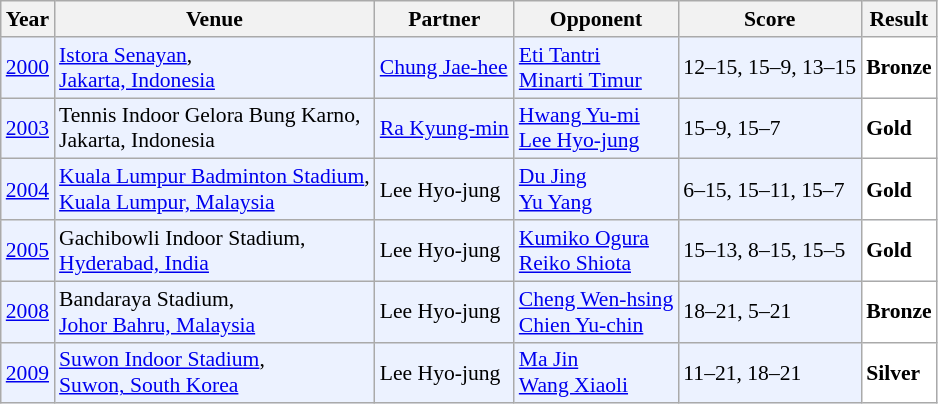<table class="sortable wikitable" style="font-size: 90%;">
<tr>
<th>Year</th>
<th>Venue</th>
<th>Partner</th>
<th>Opponent</th>
<th>Score</th>
<th>Result</th>
</tr>
<tr style="background:#ECF2FF">
<td align="center"><a href='#'>2000</a></td>
<td align="left"><a href='#'>Istora Senayan</a>,<br><a href='#'>Jakarta, Indonesia</a></td>
<td align="left"> <a href='#'>Chung Jae-hee</a></td>
<td align="left"> <a href='#'>Eti Tantri</a> <br>  <a href='#'>Minarti Timur</a></td>
<td align="left">12–15, 15–9, 13–15</td>
<td style="text-align:left; background:white"> <strong>Bronze</strong></td>
</tr>
<tr style="background:#ECF2FF">
<td align="center"><a href='#'>2003</a></td>
<td align="left">Tennis Indoor Gelora Bung Karno,<br>Jakarta, Indonesia</td>
<td align="left"> <a href='#'>Ra Kyung-min</a></td>
<td align="left"> <a href='#'>Hwang Yu-mi</a> <br>  <a href='#'>Lee Hyo-jung</a></td>
<td align="left">15–9, 15–7</td>
<td style="text-align:left; background:white"> <strong>Gold</strong></td>
</tr>
<tr style="background:#ECF2FF">
<td align="center"><a href='#'>2004</a></td>
<td align="left"><a href='#'>Kuala Lumpur Badminton Stadium</a>,<br><a href='#'>Kuala Lumpur, Malaysia</a></td>
<td align="left"> Lee Hyo-jung</td>
<td align="left"> <a href='#'>Du Jing</a> <br>  <a href='#'>Yu Yang</a></td>
<td align="left">6–15, 15–11, 15–7</td>
<td style="text-align:left; background:white"> <strong>Gold</strong></td>
</tr>
<tr style="background:#ECF2FF">
<td align="center"><a href='#'>2005</a></td>
<td align="left">Gachibowli Indoor Stadium,<br><a href='#'>Hyderabad, India</a></td>
<td align="left"> Lee Hyo-jung</td>
<td align="left"> <a href='#'>Kumiko Ogura</a> <br>  <a href='#'>Reiko Shiota</a></td>
<td align="left">15–13, 8–15, 15–5</td>
<td style="text-align:left; background:white"> <strong>Gold</strong></td>
</tr>
<tr style="background:#ECF2FF">
<td align="center"><a href='#'>2008</a></td>
<td align="left">Bandaraya Stadium,<br><a href='#'>Johor Bahru, Malaysia</a></td>
<td align="left"> Lee Hyo-jung</td>
<td align="left"> <a href='#'>Cheng Wen-hsing</a> <br>  <a href='#'>Chien Yu-chin</a></td>
<td align="left">18–21, 5–21</td>
<td style="text-align:left; background:white"> <strong>Bronze</strong></td>
</tr>
<tr style="background:#ECF2FF">
<td align="center"><a href='#'>2009</a></td>
<td align="left"><a href='#'>Suwon Indoor Stadium</a>,<br><a href='#'>Suwon, South Korea</a></td>
<td align="left"> Lee Hyo-jung</td>
<td align="left"> <a href='#'>Ma Jin</a> <br>  <a href='#'>Wang Xiaoli</a></td>
<td align="left">11–21, 18–21</td>
<td style="text-align:left; background:white"> <strong>Silver</strong></td>
</tr>
</table>
